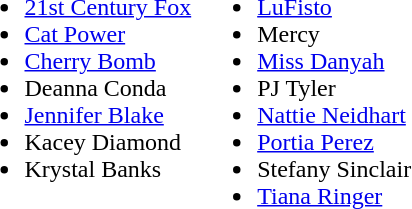<table>
<tr>
<td valign=top><br><ul><li><a href='#'>21st Century Fox</a></li><li><a href='#'>Cat Power</a></li><li><a href='#'>Cherry Bomb</a></li><li>Deanna Conda</li><li><a href='#'>Jennifer Blake</a></li><li>Kacey Diamond</li><li>Krystal Banks</li></ul></td>
<td valign=top><br><ul><li><a href='#'>LuFisto</a></li><li>Mercy</li><li><a href='#'>Miss Danyah</a></li><li>PJ Tyler</li><li><a href='#'>Nattie Neidhart</a></li><li><a href='#'>Portia Perez</a></li><li>Stefany Sinclair</li><li><a href='#'>Tiana Ringer</a></li></ul></td>
</tr>
</table>
